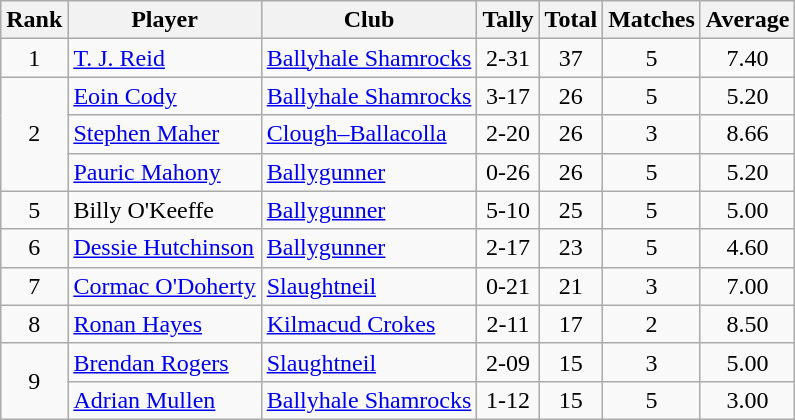<table class="wikitable">
<tr>
<th>Rank</th>
<th>Player</th>
<th>Club</th>
<th>Tally</th>
<th>Total</th>
<th>Matches</th>
<th>Average</th>
</tr>
<tr>
<td rowspan="1" style="text-align:center;">1</td>
<td><a href='#'>T. J. Reid</a></td>
<td><a href='#'>Ballyhale Shamrocks</a></td>
<td align=center>2-31</td>
<td align=center>37</td>
<td align=center>5</td>
<td align=center>7.40</td>
</tr>
<tr>
<td rowspan="3" style="text-align:center;">2</td>
<td><a href='#'>Eoin Cody</a></td>
<td><a href='#'>Ballyhale Shamrocks</a></td>
<td align=center>3-17</td>
<td align=center>26</td>
<td align=center>5</td>
<td align=center>5.20</td>
</tr>
<tr>
<td><a href='#'>Stephen Maher</a></td>
<td><a href='#'>Clough–Ballacolla</a></td>
<td align=center>2-20</td>
<td align=center>26</td>
<td align=center>3</td>
<td align=center>8.66</td>
</tr>
<tr>
<td><a href='#'>Pauric Mahony</a></td>
<td><a href='#'>Ballygunner</a></td>
<td align=center>0-26</td>
<td align=center>26</td>
<td align=center>5</td>
<td align=center>5.20</td>
</tr>
<tr>
<td rowspan="1" style="text-align:center;">5</td>
<td>Billy O'Keeffe</td>
<td><a href='#'>Ballygunner</a></td>
<td align=center>5-10</td>
<td align=center>25</td>
<td align=center>5</td>
<td align=center>5.00</td>
</tr>
<tr>
<td rowspan="1" style="text-align:center;">6</td>
<td><a href='#'>Dessie Hutchinson</a></td>
<td><a href='#'>Ballygunner</a></td>
<td align=center>2-17</td>
<td align=center>23</td>
<td align=center>5</td>
<td align=center>4.60</td>
</tr>
<tr>
<td rowspan="1" style="text-align:center;">7</td>
<td><a href='#'>Cormac O'Doherty</a></td>
<td><a href='#'>Slaughtneil</a></td>
<td align=center>0-21</td>
<td align=center>21</td>
<td align=center>3</td>
<td align=center>7.00</td>
</tr>
<tr>
<td rowspan="1" style="text-align:center;">8</td>
<td><a href='#'>Ronan Hayes</a></td>
<td><a href='#'>Kilmacud Crokes</a></td>
<td align=center>2-11</td>
<td align=center>17</td>
<td align=center>2</td>
<td align=center>8.50</td>
</tr>
<tr>
<td rowspan="2" style="text-align:center;">9</td>
<td><a href='#'>Brendan Rogers</a></td>
<td><a href='#'>Slaughtneil</a></td>
<td align=center>2-09</td>
<td align=center>15</td>
<td align=center>3</td>
<td align=center>5.00</td>
</tr>
<tr>
<td><a href='#'>Adrian Mullen</a></td>
<td><a href='#'>Ballyhale Shamrocks</a></td>
<td align=center>1-12</td>
<td align=center>15</td>
<td align=center>5</td>
<td align=center>3.00</td>
</tr>
</table>
